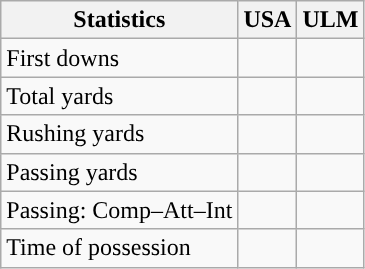<table class="wikitable" style="float: left;">
<tr>
<th>Statistics</th>
<th>USA</th>
<th>ULM</th>
</tr>
<tr>
<td>First downs</td>
<td></td>
<td></td>
</tr>
<tr>
<td>Total yards</td>
<td></td>
<td></td>
</tr>
<tr>
<td>Rushing yards</td>
<td></td>
<td></td>
</tr>
<tr>
<td>Passing yards</td>
<td></td>
<td></td>
</tr>
<tr>
<td>Passing: Comp–Att–Int</td>
<td></td>
<td></td>
</tr>
<tr>
<td>Time of possession</td>
<td></td>
<td></td>
</tr>
</table>
